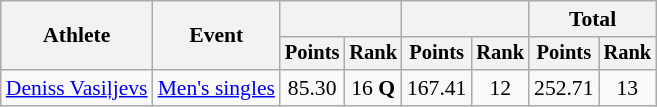<table class=wikitable style="text-align:center; font-size:90%">
<tr>
<th rowspan=2>Athlete</th>
<th rowspan=2>Event</th>
<th colspan=2></th>
<th colspan=2></th>
<th colspan=2>Total</th>
</tr>
<tr style=font-size:95%>
<th>Points</th>
<th>Rank</th>
<th>Points</th>
<th>Rank</th>
<th>Points</th>
<th>Rank</th>
</tr>
<tr>
<td align=left><a href='#'>Deniss Vasiļjevs</a></td>
<td align=left><a href='#'>Men's singles</a></td>
<td>85.30</td>
<td>16 <strong>Q</strong></td>
<td>167.41</td>
<td>12</td>
<td>252.71</td>
<td>13</td>
</tr>
</table>
